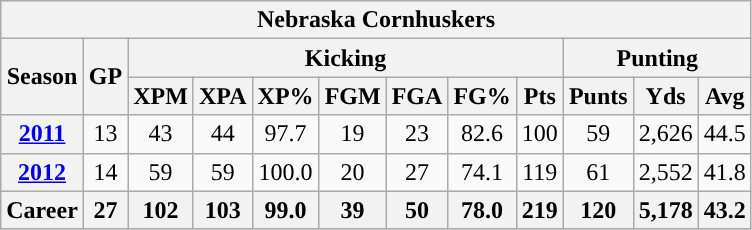<table class=wikitable style="text-align:center;">
<tr>
<th colspan="12">Nebraska Cornhuskers</th>
</tr>
<tr>
<th rowspan="2">Season</th>
<th rowspan="2">GP</th>
<th colspan="7">Kicking</th>
<th colspan="3">Punting</th>
</tr>
<tr>
<th>XPM</th>
<th>XPA</th>
<th>XP%</th>
<th>FGM</th>
<th>FGA</th>
<th>FG%</th>
<th>Pts</th>
<th>Punts</th>
<th>Yds</th>
<th>Avg</th>
</tr>
<tr>
<th><a href='#'>2011</a></th>
<td>13</td>
<td>43</td>
<td>44</td>
<td>97.7</td>
<td>19</td>
<td>23</td>
<td>82.6</td>
<td>100</td>
<td>59</td>
<td>2,626</td>
<td>44.5</td>
</tr>
<tr>
<th><a href='#'>2012</a></th>
<td>14</td>
<td>59</td>
<td>59</td>
<td>100.0</td>
<td>20</td>
<td>27</td>
<td>74.1</td>
<td>119</td>
<td>61</td>
<td>2,552</td>
<td>41.8</td>
</tr>
<tr>
<th>Career</th>
<th>27</th>
<th>102</th>
<th>103</th>
<th>99.0</th>
<th>39</th>
<th>50</th>
<th>78.0</th>
<th>219</th>
<th>120</th>
<th>5,178</th>
<th>43.2</th>
</tr>
</table>
